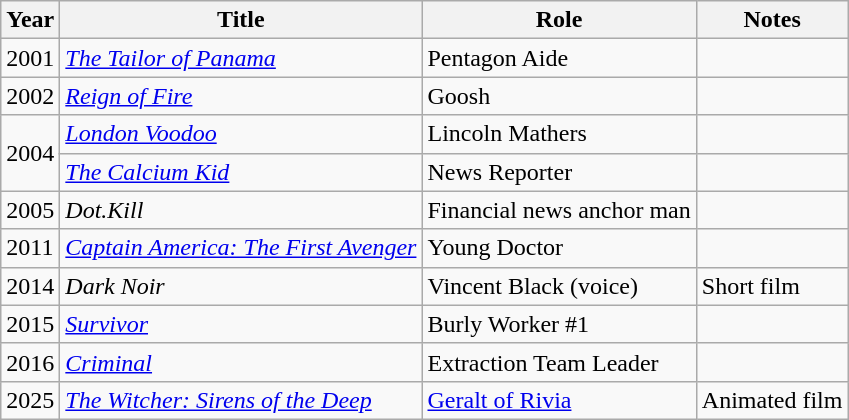<table class="wikitable">
<tr>
<th>Year</th>
<th>Title</th>
<th>Role</th>
<th>Notes</th>
</tr>
<tr>
<td>2001</td>
<td><em><a href='#'>The Tailor of Panama</a></em></td>
<td>Pentagon Aide</td>
<td></td>
</tr>
<tr>
<td>2002</td>
<td><em><a href='#'>Reign of Fire</a></em></td>
<td>Goosh</td>
<td></td>
</tr>
<tr>
<td rowspan="2">2004</td>
<td><em><a href='#'>London Voodoo</a></em></td>
<td>Lincoln Mathers</td>
<td></td>
</tr>
<tr>
<td><em><a href='#'>The Calcium Kid</a></em></td>
<td>News Reporter</td>
<td></td>
</tr>
<tr>
<td>2005</td>
<td><em>Dot.Kill</em></td>
<td>Financial news anchor man</td>
<td></td>
</tr>
<tr>
<td>2011</td>
<td><em><a href='#'>Captain America: The First Avenger</a></em></td>
<td>Young Doctor</td>
<td></td>
</tr>
<tr>
<td>2014</td>
<td><em>Dark Noir</em></td>
<td>Vincent Black (voice)</td>
<td>Short film</td>
</tr>
<tr>
<td>2015</td>
<td><em><a href='#'>Survivor</a></em></td>
<td>Burly Worker #1</td>
<td></td>
</tr>
<tr>
<td>2016</td>
<td><em><a href='#'>Criminal</a></em></td>
<td>Extraction Team Leader</td>
<td></td>
</tr>
<tr>
<td>2025</td>
<td><em><a href='#'>The Witcher: Sirens of the Deep</a></em></td>
<td><a href='#'>Geralt of Rivia</a></td>
<td>Animated film</td>
</tr>
</table>
